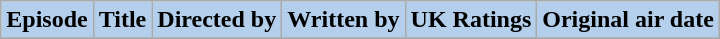<table class="wikitable plainrowheaders">
<tr style="color:black">
<th style="background: #B4CFEC;">Episode</th>
<th style="background: #B4CFEC;">Title</th>
<th style="background: #B4CFEC;">Directed by</th>
<th style="background: #B4CFEC;">Written by</th>
<th style="background: #B4CFEC;">UK Ratings</th>
<th style="background: #B4CFEC;">Original air date</th>
</tr>
<tr>
</tr>
</table>
